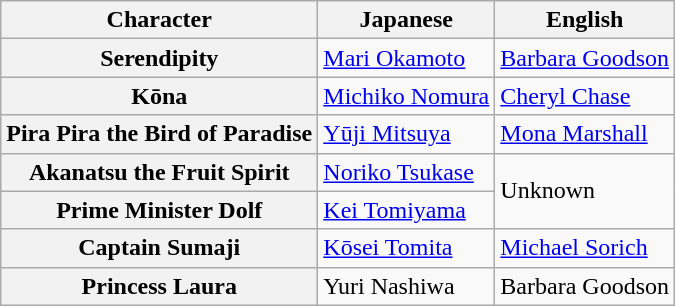<table class="wikitable">
<tr>
<th>Character</th>
<th>Japanese</th>
<th>English</th>
</tr>
<tr>
<th>Serendipity</th>
<td><a href='#'>Mari Okamoto</a></td>
<td><a href='#'>Barbara Goodson</a></td>
</tr>
<tr>
<th>Kōna</th>
<td><a href='#'>Michiko Nomura</a></td>
<td><a href='#'>Cheryl Chase</a></td>
</tr>
<tr>
<th>Pira Pira the Bird of Paradise</th>
<td><a href='#'>Yūji Mitsuya</a></td>
<td><a href='#'>Mona Marshall</a></td>
</tr>
<tr>
<th>Akanatsu the Fruit Spirit</th>
<td><a href='#'>Noriko Tsukase</a></td>
<td rowspan="2">Unknown</td>
</tr>
<tr>
<th>Prime Minister Dolf</th>
<td><a href='#'>Kei Tomiyama</a></td>
</tr>
<tr>
<th>Captain Sumaji</th>
<td><a href='#'>Kōsei Tomita</a></td>
<td><a href='#'>Michael Sorich</a></td>
</tr>
<tr>
<th>Princess Laura</th>
<td>Yuri Nashiwa</td>
<td>Barbara Goodson</td>
</tr>
</table>
